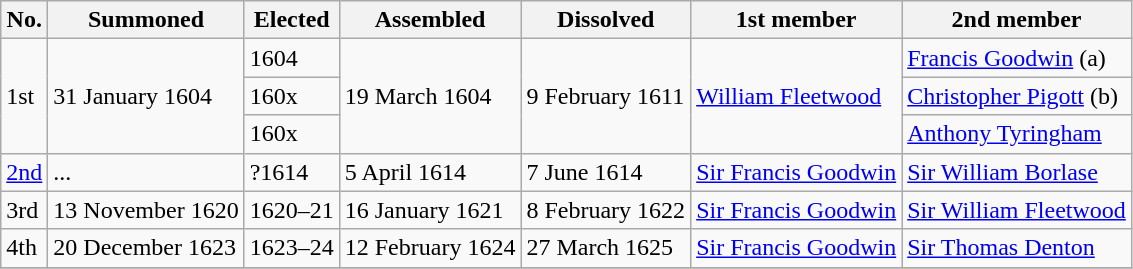<table class="wikitable">
<tr>
<th>No.</th>
<th>Summoned</th>
<th>Elected</th>
<th>Assembled</th>
<th>Dissolved</th>
<th>1st member</th>
<th>2nd member</th>
</tr>
<tr>
<td rowspan="3">1st</td>
<td rowspan="3">31 January 1604</td>
<td>1604</td>
<td rowspan="3">19 March 1604</td>
<td rowspan="3">9 February 1611</td>
<td rowspan="3"><a href='#'>William Fleetwood</a></td>
<td><a href='#'>Francis Goodwin</a> (a)</td>
</tr>
<tr>
<td>160x</td>
<td><a href='#'>Christopher Pigott</a> (b)</td>
</tr>
<tr>
<td>160x</td>
<td><a href='#'>Anthony Tyringham</a></td>
</tr>
<tr>
<td><a href='#'>2nd</a></td>
<td>...</td>
<td>?1614</td>
<td>5 April 1614</td>
<td>7 June 1614</td>
<td><a href='#'>Sir Francis Goodwin</a></td>
<td><a href='#'>Sir William Borlase</a></td>
</tr>
<tr>
<td>3rd</td>
<td>13 November 1620</td>
<td>1620–21</td>
<td>16 January 1621</td>
<td>8 February 1622</td>
<td><a href='#'>Sir Francis Goodwin</a></td>
<td><a href='#'>Sir William Fleetwood</a></td>
</tr>
<tr>
<td>4th</td>
<td>20 December 1623</td>
<td>1623–24</td>
<td>12 February 1624</td>
<td>27 March 1625</td>
<td><a href='#'>Sir Francis Goodwin</a></td>
<td><a href='#'>Sir Thomas Denton</a></td>
</tr>
<tr>
</tr>
</table>
